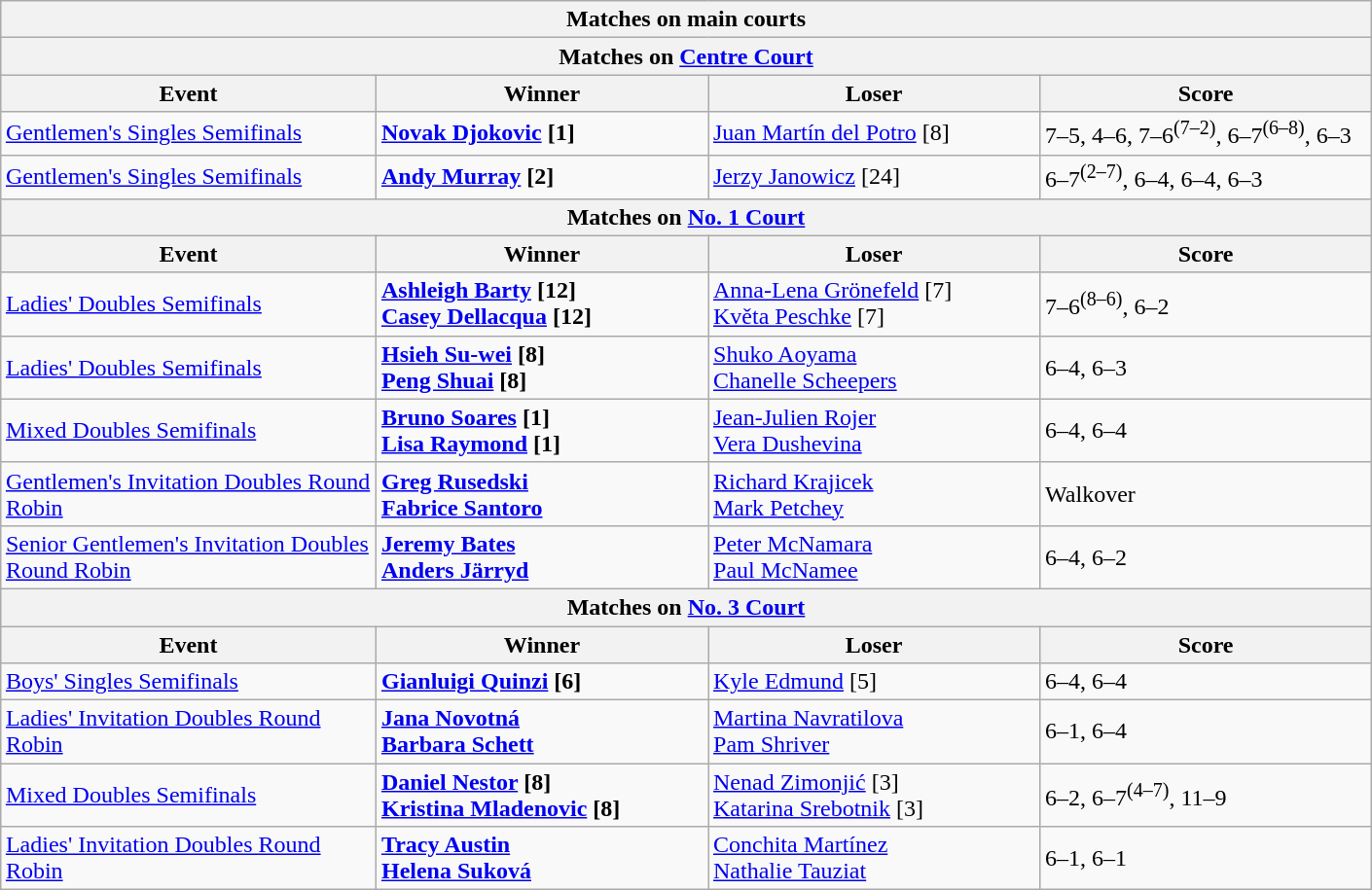<table class="wikitable collapsible uncollapsed" style="margin:auto;">
<tr>
<th colspan="4" style="white-space:nowrap;">Matches on main courts</th>
</tr>
<tr>
<th colspan="4">Matches on <a href='#'>Centre Court</a></th>
</tr>
<tr>
<th width=250>Event</th>
<th width=220>Winner</th>
<th width=220>Loser</th>
<th width=220>Score</th>
</tr>
<tr>
<td><a href='#'>Gentlemen's Singles Semifinals</a></td>
<td> <strong><a href='#'>Novak Djokovic</a> [1]</strong></td>
<td> <a href='#'>Juan Martín del Potro</a> [8]</td>
<td>7–5, 4–6, 7–6<sup>(7–2)</sup>, 6–7<sup>(6–8)</sup>, 6–3</td>
</tr>
<tr>
<td><a href='#'>Gentlemen's Singles Semifinals</a></td>
<td> <strong><a href='#'>Andy Murray</a> [2]</strong></td>
<td> <a href='#'>Jerzy Janowicz</a> [24]</td>
<td>6–7<sup>(2–7)</sup>, 6–4, 6–4, 6–3</td>
</tr>
<tr>
<th colspan="4">Matches on <a href='#'>No. 1 Court</a></th>
</tr>
<tr>
<th width=250>Event</th>
<th width=220>Winner</th>
<th width=220>Loser</th>
<th width=220>Score</th>
</tr>
<tr>
<td><a href='#'>Ladies' Doubles Semifinals</a></td>
<td> <strong><a href='#'>Ashleigh Barty</a> [12]</strong><br> <strong><a href='#'>Casey Dellacqua</a> [12]</strong></td>
<td> <a href='#'>Anna-Lena Grönefeld</a> [7]<br> <a href='#'>Květa Peschke</a> [7]</td>
<td>7–6<sup>(8–6)</sup>, 6–2</td>
</tr>
<tr>
<td><a href='#'>Ladies' Doubles Semifinals</a></td>
<td> <strong><a href='#'>Hsieh Su-wei</a> [8]</strong><br> <strong><a href='#'>Peng Shuai</a> [8]</strong></td>
<td> <a href='#'>Shuko Aoyama</a><br> <a href='#'>Chanelle Scheepers</a></td>
<td>6–4, 6–3</td>
</tr>
<tr>
<td><a href='#'>Mixed Doubles Semifinals</a></td>
<td> <strong><a href='#'>Bruno Soares</a> [1]</strong><br> <strong><a href='#'>Lisa Raymond</a> [1]</strong></td>
<td> <a href='#'>Jean-Julien Rojer</a><br> <a href='#'>Vera Dushevina</a></td>
<td>6–4, 6–4</td>
</tr>
<tr>
<td><a href='#'>Gentlemen's Invitation Doubles Round Robin</a></td>
<td> <strong><a href='#'>Greg Rusedski</a></strong><br> <strong><a href='#'>Fabrice Santoro</a></strong></td>
<td> <a href='#'>Richard Krajicek</a><br> <a href='#'>Mark Petchey</a></td>
<td>Walkover</td>
</tr>
<tr>
<td><a href='#'>Senior Gentlemen's Invitation Doubles Round Robin</a></td>
<td> <strong><a href='#'>Jeremy Bates</a></strong><br> <strong><a href='#'>Anders Järryd</a></strong></td>
<td> <a href='#'>Peter McNamara</a><br> <a href='#'>Paul McNamee</a></td>
<td>6–4, 6–2</td>
</tr>
<tr>
<th colspan="4">Matches on <a href='#'>No. 3 Court</a></th>
</tr>
<tr>
<th width=250>Event</th>
<th width=220>Winner</th>
<th width=220>Loser</th>
<th width=220>Score</th>
</tr>
<tr>
<td><a href='#'>Boys' Singles Semifinals</a></td>
<td> <strong><a href='#'>Gianluigi Quinzi</a> [6]</strong></td>
<td> <a href='#'>Kyle Edmund</a> [5]</td>
<td>6–4, 6–4</td>
</tr>
<tr>
<td><a href='#'>Ladies' Invitation Doubles Round Robin</a></td>
<td> <strong><a href='#'>Jana Novotná</a></strong><br> <strong><a href='#'>Barbara Schett</a></strong></td>
<td> <a href='#'>Martina Navratilova</a><br> <a href='#'>Pam Shriver</a></td>
<td>6–1, 6–4</td>
</tr>
<tr>
<td><a href='#'>Mixed Doubles Semifinals</a></td>
<td> <strong><a href='#'>Daniel Nestor</a> [8]</strong><br> <strong><a href='#'>Kristina Mladenovic</a> [8]</strong></td>
<td> <a href='#'>Nenad Zimonjić</a> [3]<br> <a href='#'>Katarina Srebotnik</a> [3]</td>
<td>6–2, 6–7<sup>(4–7)</sup>, 11–9</td>
</tr>
<tr>
<td><a href='#'>Ladies' Invitation Doubles Round Robin</a></td>
<td> <strong><a href='#'>Tracy Austin</a></strong><br> <strong><a href='#'>Helena Suková</a></strong></td>
<td> <a href='#'>Conchita Martínez</a><br> <a href='#'>Nathalie Tauziat</a></td>
<td>6–1, 6–1</td>
</tr>
</table>
